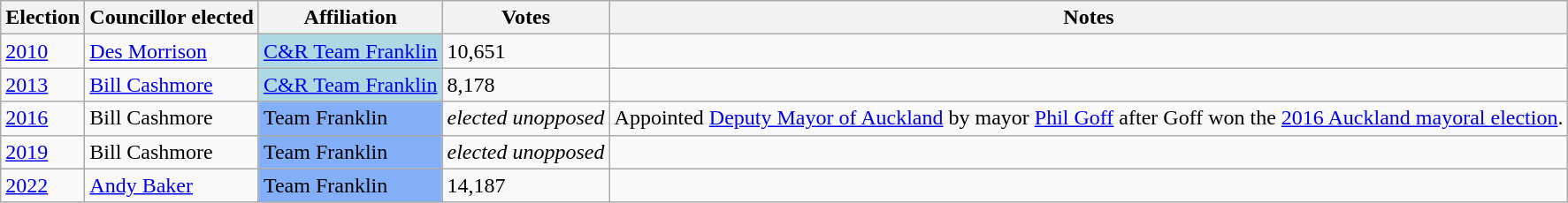<table class="wikitable">
<tr>
<th>Election</th>
<th>Councillor elected</th>
<th>Affiliation</th>
<th>Votes</th>
<th>Notes</th>
</tr>
<tr>
<td><a href='#'>2010</a></td>
<td><a href='#'>Des Morrison</a></td>
<td bgcolor=lightblue><a href='#'>C&R Team Franklin</a></td>
<td>10,651</td>
<td></td>
</tr>
<tr>
<td><a href='#'>2013</a></td>
<td><a href='#'>Bill Cashmore</a></td>
<td bgcolor=lightblue><a href='#'>C&R Team Franklin</a></td>
<td>8,178</td>
<td></td>
</tr>
<tr>
<td><a href='#'>2016</a></td>
<td>Bill Cashmore</td>
<td bgcolor=83AFF8>Team Franklin</td>
<td><em>elected unopposed</em></td>
<td>Appointed <a href='#'>Deputy Mayor of Auckland</a> by mayor <a href='#'>Phil Goff</a> after Goff won the <a href='#'>2016 Auckland mayoral election</a>.</td>
</tr>
<tr>
<td><a href='#'>2019</a></td>
<td>Bill Cashmore</td>
<td bgcolor=83AFF8>Team Franklin</td>
<td><em>elected unopposed</em></td>
<td></td>
</tr>
<tr>
<td><a href='#'>2022</a></td>
<td><a href='#'>Andy Baker</a></td>
<td bgcolor=83AFF8>Team Franklin</td>
<td>14,187</td>
<td></td>
</tr>
</table>
